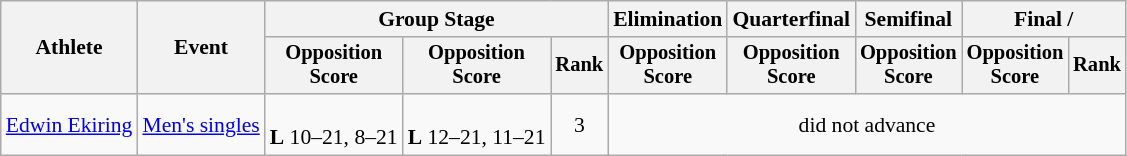<table class="wikitable" style="text-align:left; font-size:90%">
<tr>
<th rowspan=2>Athlete</th>
<th rowspan=2>Event</th>
<th colspan=3>Group Stage</th>
<th>Elimination</th>
<th>Quarterfinal</th>
<th>Semifinal</th>
<th colspan=2>Final / </th>
</tr>
<tr style="font-size:95%">
<th>Opposition<br>Score</th>
<th>Opposition<br>Score</th>
<th>Rank</th>
<th>Opposition<br>Score</th>
<th>Opposition<br>Score</th>
<th>Opposition<br>Score</th>
<th>Opposition<br>Score</th>
<th>Rank</th>
</tr>
<tr align=center>
<td align=left><a href='#'>Edwin Ekiring</a></td>
<td align=left><a href='#'>Men's singles</a></td>
<td><br><strong>L</strong> 10–21, 8–21</td>
<td><br><strong>L</strong> 12–21, 11–21</td>
<td>3</td>
<td colspan=5>did not advance</td>
</tr>
</table>
